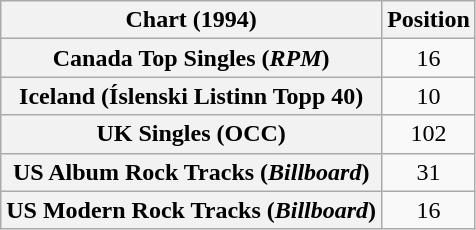<table class="wikitable sortable plainrowheaders" style="text-align:center">
<tr>
<th>Chart (1994)</th>
<th>Position</th>
</tr>
<tr>
<th scope="row">Canada Top Singles (<em>RPM</em>)</th>
<td>16</td>
</tr>
<tr>
<th scope="row">Iceland (Íslenski Listinn Topp 40)</th>
<td>10</td>
</tr>
<tr>
<th scope="row">UK Singles (OCC)</th>
<td>102</td>
</tr>
<tr>
<th scope="row">US Album Rock Tracks (<em>Billboard</em>)</th>
<td>31</td>
</tr>
<tr>
<th scope="row">US Modern Rock Tracks (<em>Billboard</em>)</th>
<td>16</td>
</tr>
</table>
